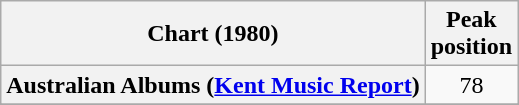<table class="wikitable sortable plainrowheaders" style="text-align:center">
<tr>
<th>Chart (1980)</th>
<th>Peak<br>position</th>
</tr>
<tr>
<th scope="row">Australian Albums (<a href='#'>Kent Music Report</a>)</th>
<td>78</td>
</tr>
<tr>
</tr>
<tr>
</tr>
<tr>
</tr>
<tr>
</tr>
<tr>
</tr>
</table>
